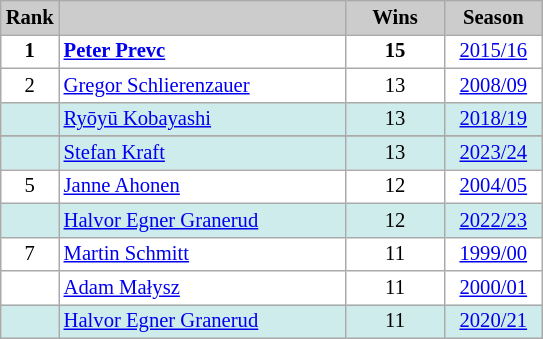<table class="wikitable plainrowheaders" style="background:#fff; font-size:86%; line-height:16px; border:grey solid 1px; border-collapse:collapse;">
<tr style="background:#ccc; text-align:center;">
<th style="background:#ccc;">Rank</th>
<th style="background:#ccc;" width="185"></th>
<th style="background:#ccc;" width="59">Wins</th>
<th style="background:#ccc;" width="59">Season</th>
</tr>
<tr>
<td align=center><strong>1</strong></td>
<td> <strong><a href='#'>Peter Prevc</a></strong></td>
<td align=center><strong>15</strong></td>
<td align=center><a href='#'>2015/16</a></td>
</tr>
<tr>
<td align=center>2</td>
<td> <a href='#'>Gregor Schlierenzauer</a></td>
<td align=center>13</td>
<td align=center><a href='#'>2008/09</a></td>
</tr>
<tr bgcolor=#CFECEC>
<td align=center></td>
<td> <a href='#'>Ryōyū Kobayashi</a></td>
<td align=center>13</td>
<td align=center><a href='#'>2018/19</a></td>
</tr>
<tr>
</tr>
<tr bgcolor=#CFECEC>
<td align=center></td>
<td> <a href='#'>Stefan Kraft</a></td>
<td align=center>13</td>
<td align=center><a href='#'>2023/24</a></td>
</tr>
<tr>
<td align=center>5</td>
<td> <a href='#'>Janne Ahonen</a></td>
<td align=center>12</td>
<td align=center><a href='#'>2004/05</a></td>
</tr>
<tr bgcolor=#CFECEC>
<td align=center></td>
<td> <a href='#'>Halvor Egner Granerud</a></td>
<td align=center>12</td>
<td align=center><a href='#'>2022/23</a></td>
</tr>
<tr>
<td align=center>7</td>
<td> <a href='#'>Martin Schmitt</a></td>
<td align=center>11</td>
<td align=center><a href='#'>1999/00</a></td>
</tr>
<tr>
<td align=center></td>
<td> <a href='#'>Adam Małysz</a></td>
<td align=center>11</td>
<td align=center><a href='#'>2000/01</a></td>
</tr>
<tr bgcolor=#CFECEC>
<td align=center></td>
<td> <a href='#'>Halvor Egner Granerud</a></td>
<td align=center>11</td>
<td align=center><a href='#'>2020/21</a></td>
</tr>
</table>
